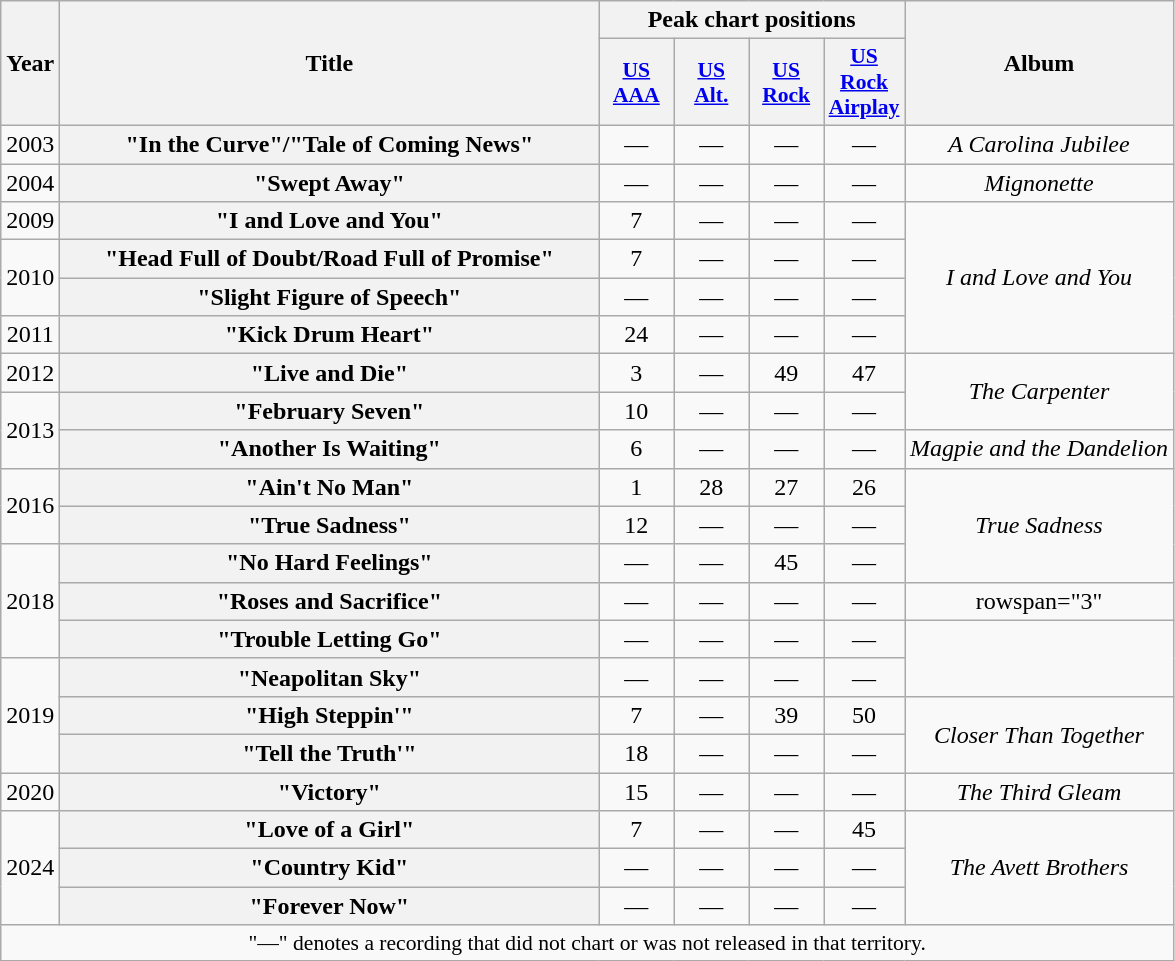<table class="wikitable plainrowheaders" style="text-align:center;">
<tr>
<th scope="col" rowspan="2">Year</th>
<th scope="col" rowspan="2" style="width:22em;">Title</th>
<th scope="col" colspan="4">Peak chart positions</th>
<th scope="col" rowspan="2">Album</th>
</tr>
<tr>
<th scope="col" style="width:3em;font-size:90%;"><a href='#'>US<br>AAA</a><br></th>
<th scope="col" style="width:3em;font-size:90%;"><a href='#'>US<br>Alt.</a><br></th>
<th scope="col" style="width:3em;font-size:90%;"><a href='#'>US<br>Rock</a><br></th>
<th scope="col" style="width:3em;font-size:90%;"><a href='#'>US<br>Rock Airplay</a><br></th>
</tr>
<tr>
<td>2003</td>
<th scope="row">"In the Curve"/"Tale of Coming News"</th>
<td>—</td>
<td>—</td>
<td>—</td>
<td>—</td>
<td><em>A Carolina Jubilee</em></td>
</tr>
<tr>
<td>2004</td>
<th scope="row">"Swept Away"</th>
<td>—</td>
<td>—</td>
<td>—</td>
<td>—</td>
<td><em>Mignonette</em></td>
</tr>
<tr>
<td>2009</td>
<th scope="row">"I and Love and You"</th>
<td>7</td>
<td>—</td>
<td>—</td>
<td>—</td>
<td rowspan="4"><em>I and Love and You</em></td>
</tr>
<tr>
<td rowspan="2">2010</td>
<th scope="row">"Head Full of Doubt/Road Full of Promise"</th>
<td>7</td>
<td>—</td>
<td>—</td>
<td>—</td>
</tr>
<tr>
<th scope="row">"Slight Figure of Speech"</th>
<td>—</td>
<td>—</td>
<td>—</td>
<td>—</td>
</tr>
<tr>
<td>2011</td>
<th scope="row">"Kick Drum Heart"</th>
<td>24</td>
<td>—</td>
<td>—</td>
<td>—</td>
</tr>
<tr>
<td>2012</td>
<th scope="row">"Live and Die"</th>
<td>3</td>
<td>—</td>
<td>49</td>
<td>47</td>
<td rowspan="2"><em>The Carpenter</em></td>
</tr>
<tr>
<td rowspan="2">2013</td>
<th scope="row">"February Seven"</th>
<td>10</td>
<td>—</td>
<td>—</td>
<td>—</td>
</tr>
<tr>
<th scope="row">"Another Is Waiting"</th>
<td>6</td>
<td>—</td>
<td>—</td>
<td>—</td>
<td><em>Magpie and the Dandelion</em></td>
</tr>
<tr>
<td rowspan="2">2016</td>
<th scope="row">"Ain't No Man"</th>
<td>1</td>
<td>28</td>
<td>27</td>
<td>26</td>
<td rowspan="3"><em>True Sadness</em></td>
</tr>
<tr>
<th scope="row">"True Sadness"</th>
<td>12</td>
<td>—</td>
<td>—</td>
<td>—</td>
</tr>
<tr>
<td rowspan="3">2018</td>
<th scope="row">"No Hard Feelings"</th>
<td>—</td>
<td>—</td>
<td>45</td>
<td>—</td>
</tr>
<tr>
<th scope="row">"Roses and Sacrifice"</th>
<td>—</td>
<td>—</td>
<td>—</td>
<td>—</td>
<td>rowspan="3" </td>
</tr>
<tr>
<th scope="row">"Trouble Letting Go"</th>
<td>—</td>
<td>—</td>
<td>—</td>
<td>—</td>
</tr>
<tr>
<td rowspan="3">2019</td>
<th scope="row">"Neapolitan Sky"</th>
<td>—</td>
<td>—</td>
<td>—</td>
<td>—</td>
</tr>
<tr>
<th scope="row">"High Steppin'"</th>
<td>7</td>
<td>—</td>
<td>39</td>
<td>50</td>
<td rowspan="2"><em>Closer Than Together</em></td>
</tr>
<tr>
<th scope="row">"Tell the Truth'"</th>
<td>18</td>
<td>—</td>
<td>—</td>
<td>—</td>
</tr>
<tr>
<td>2020</td>
<th scope="row">"Victory"</th>
<td>15</td>
<td>—</td>
<td>—</td>
<td>—</td>
<td><em>The Third Gleam</em></td>
</tr>
<tr>
<td rowspan="3">2024</td>
<th scope="row">"Love of a Girl"</th>
<td>7</td>
<td>—</td>
<td>—</td>
<td>45</td>
<td rowspan="3"><em>The Avett Brothers</em></td>
</tr>
<tr>
<th scope="row">"Country Kid"</th>
<td>—</td>
<td>—</td>
<td>—</td>
<td>—</td>
</tr>
<tr>
<th scope="row">"Forever Now"</th>
<td>—</td>
<td>—</td>
<td>—</td>
<td>—</td>
</tr>
<tr>
<td colspan="11" style="font-size:90%">"—" denotes a recording that did not chart or was not released in that territory.</td>
</tr>
</table>
